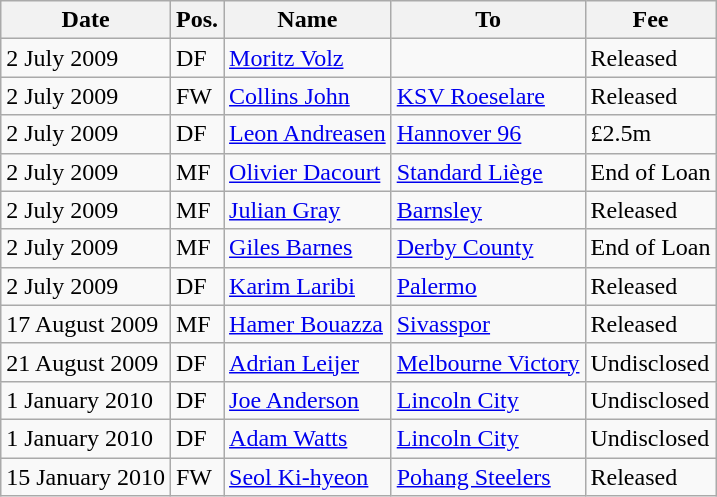<table class="wikitable">
<tr>
<th>Date</th>
<th>Pos.</th>
<th>Name</th>
<th>To</th>
<th>Fee</th>
</tr>
<tr>
<td>2 July 2009</td>
<td>DF</td>
<td> <a href='#'>Moritz Volz</a></td>
<td></td>
<td>Released</td>
</tr>
<tr>
<td>2 July 2009</td>
<td>FW</td>
<td> <a href='#'>Collins John</a></td>
<td> <a href='#'>KSV Roeselare</a></td>
<td>Released</td>
</tr>
<tr>
<td>2 July 2009</td>
<td>DF</td>
<td> <a href='#'>Leon Andreasen</a></td>
<td> <a href='#'>Hannover 96</a></td>
<td>£2.5m</td>
</tr>
<tr>
<td>2 July 2009</td>
<td>MF</td>
<td> <a href='#'>Olivier Dacourt</a></td>
<td> <a href='#'>Standard Liège</a></td>
<td>End of Loan</td>
</tr>
<tr>
<td>2 July 2009</td>
<td>MF</td>
<td> <a href='#'>Julian Gray</a></td>
<td> <a href='#'>Barnsley</a></td>
<td>Released</td>
</tr>
<tr>
<td>2 July 2009</td>
<td>MF</td>
<td> <a href='#'>Giles Barnes</a></td>
<td> <a href='#'>Derby County</a></td>
<td>End of Loan</td>
</tr>
<tr>
<td>2 July 2009</td>
<td>DF</td>
<td> <a href='#'>Karim Laribi</a></td>
<td> <a href='#'>Palermo</a></td>
<td>Released</td>
</tr>
<tr>
<td>17 August 2009</td>
<td>MF</td>
<td> <a href='#'>Hamer Bouazza</a></td>
<td> <a href='#'>Sivasspor</a></td>
<td>Released</td>
</tr>
<tr>
<td>21 August 2009</td>
<td>DF</td>
<td> <a href='#'>Adrian Leijer</a></td>
<td> <a href='#'>Melbourne Victory</a></td>
<td>Undisclosed</td>
</tr>
<tr>
<td>1 January 2010</td>
<td>DF</td>
<td> <a href='#'>Joe Anderson</a></td>
<td> <a href='#'>Lincoln City</a></td>
<td>Undisclosed</td>
</tr>
<tr>
<td>1 January 2010</td>
<td>DF</td>
<td> <a href='#'>Adam Watts</a></td>
<td> <a href='#'>Lincoln City</a></td>
<td>Undisclosed</td>
</tr>
<tr>
<td>15 January 2010</td>
<td>FW</td>
<td> <a href='#'>Seol Ki-hyeon</a></td>
<td> <a href='#'>Pohang Steelers</a></td>
<td>Released</td>
</tr>
</table>
